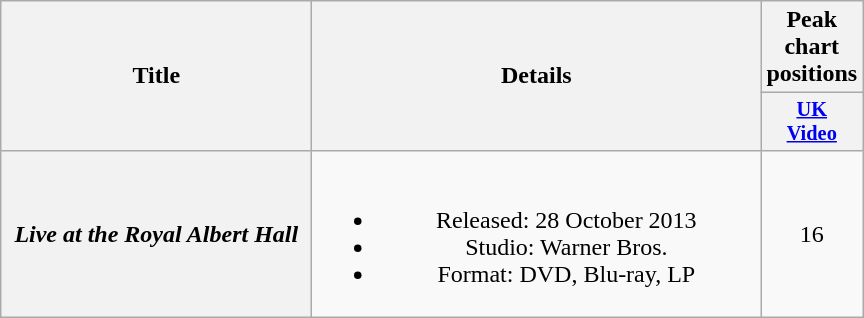<table class="wikitable plainrowheaders" style="text-align:center;">
<tr>
<th scope="col" rowspan="2" style="width:12.5em;">Title</th>
<th scope="col" rowspan="2" style="width:18.25em;">Details</th>
<th scope="col" colspan="1">Peak chart positions</th>
</tr>
<tr>
<th scope="col" style="width:2.5em;font-size:85%;"><a href='#'>UK<br>Video</a><br></th>
</tr>
<tr>
<th scope="row"><em>Live at the Royal Albert Hall</em></th>
<td><br><ul><li>Released: 28 October 2013</li><li>Studio: Warner Bros.</li><li>Format: DVD, Blu-ray, LP</li></ul></td>
<td>16</td>
</tr>
</table>
